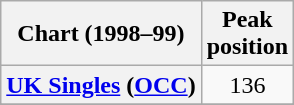<table class="wikitable sortable plainrowheaders" style="text-align:center">
<tr>
<th scope="col">Chart (1998–99)</th>
<th scope="col">Peak<br>position</th>
</tr>
<tr>
<th scope="row"><a href='#'>UK Singles</a> (<a href='#'>OCC</a>)</th>
<td>136</td>
</tr>
<tr>
</tr>
<tr>
</tr>
<tr>
</tr>
</table>
